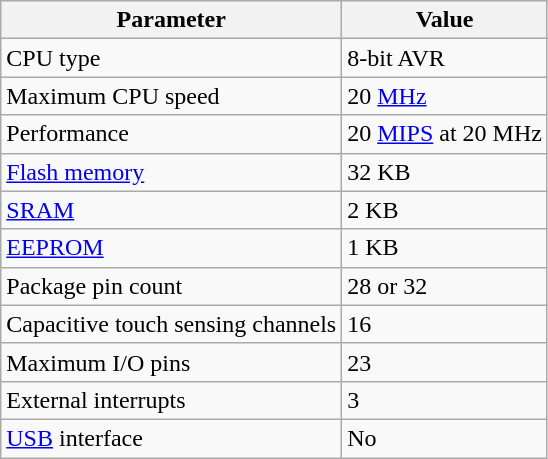<table class="wikitable">
<tr>
<th>Parameter</th>
<th>Value</th>
</tr>
<tr>
<td>CPU type</td>
<td>8-bit AVR</td>
</tr>
<tr>
<td>Maximum CPU speed</td>
<td>20 <a href='#'>MHz</a></td>
</tr>
<tr>
<td>Performance</td>
<td>20 <a href='#'>MIPS</a> at 20 MHz</td>
</tr>
<tr>
<td><a href='#'>Flash memory</a></td>
<td>32 KB</td>
</tr>
<tr>
<td><a href='#'>SRAM</a></td>
<td>2 KB</td>
</tr>
<tr>
<td><a href='#'>EEPROM</a></td>
<td>1 KB</td>
</tr>
<tr>
<td>Package pin count</td>
<td>28 or 32</td>
</tr>
<tr>
<td>Capacitive touch sensing channels</td>
<td>16</td>
</tr>
<tr>
<td>Maximum I/O pins</td>
<td>23</td>
</tr>
<tr>
<td>External interrupts</td>
<td>3</td>
</tr>
<tr>
<td><a href='#'>USB</a> interface</td>
<td>No</td>
</tr>
</table>
